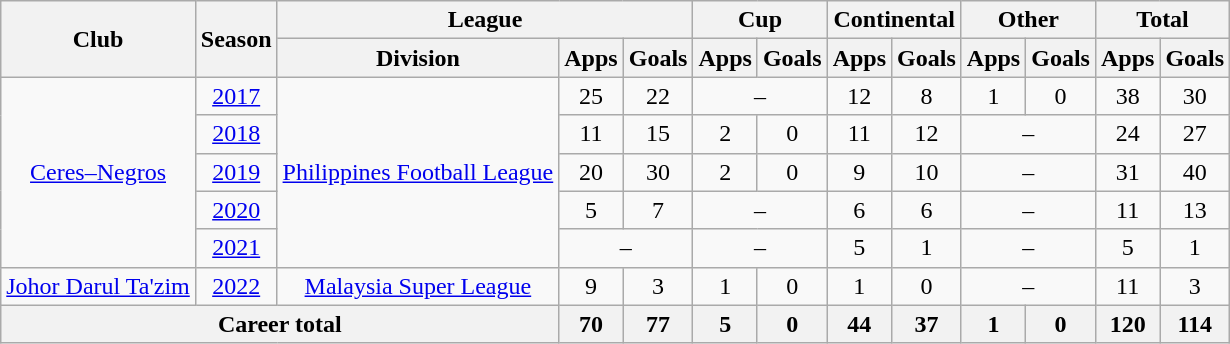<table class="wikitable" style="text-align:center">
<tr>
<th rowspan="2">Club</th>
<th rowspan="2">Season</th>
<th colspan="3">League</th>
<th colspan="2">Cup</th>
<th colspan="2">Continental</th>
<th colspan="2">Other</th>
<th colspan="2">Total</th>
</tr>
<tr>
<th>Division</th>
<th>Apps</th>
<th>Goals</th>
<th>Apps</th>
<th>Goals</th>
<th>Apps</th>
<th>Goals</th>
<th>Apps</th>
<th>Goals</th>
<th>Apps</th>
<th>Goals</th>
</tr>
<tr>
<td rowspan="5"><a href='#'>Ceres–Negros</a></td>
<td><a href='#'>2017</a></td>
<td rowspan="5"><a href='#'>Philippines Football League</a></td>
<td>25</td>
<td>22</td>
<td colspan="2">–</td>
<td>12</td>
<td>8</td>
<td>1</td>
<td>0</td>
<td>38</td>
<td>30</td>
</tr>
<tr>
<td><a href='#'>2018</a></td>
<td>11</td>
<td>15</td>
<td>2</td>
<td>0</td>
<td>11</td>
<td>12</td>
<td colspan="2">–</td>
<td>24</td>
<td>27</td>
</tr>
<tr>
<td><a href='#'>2019</a></td>
<td>20</td>
<td>30</td>
<td>2</td>
<td>0</td>
<td>9</td>
<td>10</td>
<td colspan="2">–</td>
<td>31</td>
<td>40</td>
</tr>
<tr>
<td><a href='#'>2020</a></td>
<td>5</td>
<td>7</td>
<td colspan="2">–</td>
<td>6</td>
<td>6</td>
<td colspan="2">–</td>
<td>11</td>
<td>13</td>
</tr>
<tr>
<td><a href='#'>2021</a></td>
<td colspan="2">–</td>
<td colspan="2">–</td>
<td>5</td>
<td>1</td>
<td colspan="2">–</td>
<td>5</td>
<td>1</td>
</tr>
<tr>
<td><a href='#'>Johor Darul Ta'zim</a></td>
<td><a href='#'>2022</a></td>
<td><a href='#'>Malaysia Super League</a></td>
<td>9</td>
<td>3</td>
<td>1</td>
<td>0</td>
<td>1</td>
<td>0</td>
<td colspan="2">–</td>
<td>11</td>
<td>3</td>
</tr>
<tr>
<th colspan="3">Career total</th>
<th>70</th>
<th>77</th>
<th>5</th>
<th>0</th>
<th>44</th>
<th>37</th>
<th>1</th>
<th>0</th>
<th>120</th>
<th>114</th>
</tr>
</table>
